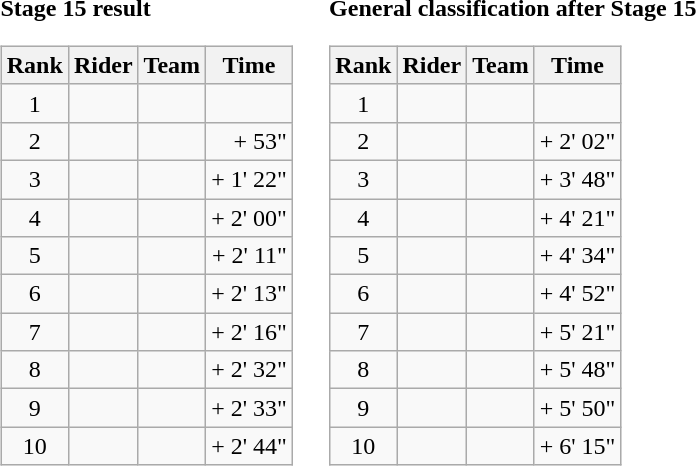<table>
<tr>
<td><strong>Stage 15 result</strong><br><table class="wikitable">
<tr>
<th scope="col">Rank</th>
<th scope="col">Rider</th>
<th scope="col">Team</th>
<th scope="col">Time</th>
</tr>
<tr>
<td style="text-align:center;">1</td>
<td></td>
<td></td>
<td style="text-align:right;"></td>
</tr>
<tr>
<td style="text-align:center;">2</td>
<td></td>
<td></td>
<td style="text-align:right;">+ 53"</td>
</tr>
<tr>
<td style="text-align:center;">3</td>
<td></td>
<td></td>
<td style="text-align:right;">+ 1' 22"</td>
</tr>
<tr>
<td style="text-align:center;">4</td>
<td></td>
<td></td>
<td style="text-align:right;">+ 2' 00"</td>
</tr>
<tr>
<td style="text-align:center;">5</td>
<td></td>
<td></td>
<td style="text-align:right;">+ 2' 11"</td>
</tr>
<tr>
<td style="text-align:center;">6</td>
<td></td>
<td></td>
<td style="text-align:right;">+ 2' 13"</td>
</tr>
<tr>
<td style="text-align:center;">7</td>
<td></td>
<td></td>
<td style="text-align:right;">+ 2' 16"</td>
</tr>
<tr>
<td style="text-align:center;">8</td>
<td></td>
<td></td>
<td style="text-align:right;">+ 2' 32"</td>
</tr>
<tr>
<td style="text-align:center;">9</td>
<td></td>
<td></td>
<td style="text-align:right;">+ 2' 33"</td>
</tr>
<tr>
<td style="text-align:center;">10</td>
<td></td>
<td></td>
<td style="text-align:right;">+ 2' 44"</td>
</tr>
</table>
</td>
<td></td>
<td><strong>General classification after Stage 15</strong><br><table class="wikitable">
<tr>
<th scope="col">Rank</th>
<th scope="col">Rider</th>
<th scope="col">Team</th>
<th scope="col">Time</th>
</tr>
<tr>
<td style="text-align:center;">1</td>
<td></td>
<td></td>
<td style="text-align:right;"></td>
</tr>
<tr>
<td style="text-align:center;">2</td>
<td></td>
<td></td>
<td style="text-align:right;">+ 2' 02"</td>
</tr>
<tr>
<td style="text-align:center;">3</td>
<td></td>
<td></td>
<td style="text-align:right;">+ 3' 48"</td>
</tr>
<tr>
<td style="text-align:center;">4</td>
<td></td>
<td></td>
<td style="text-align:right;">+ 4' 21"</td>
</tr>
<tr>
<td style="text-align:center;">5</td>
<td></td>
<td></td>
<td style="text-align:right;">+ 4' 34"</td>
</tr>
<tr>
<td style="text-align:center;">6</td>
<td></td>
<td></td>
<td style="text-align:right;">+ 4' 52"</td>
</tr>
<tr>
<td style="text-align:center;">7</td>
<td></td>
<td></td>
<td style="text-align:right;">+ 5' 21"</td>
</tr>
<tr>
<td style="text-align:center;">8</td>
<td></td>
<td></td>
<td style="text-align:right;">+ 5' 48"</td>
</tr>
<tr>
<td style="text-align:center;">9</td>
<td></td>
<td></td>
<td style="text-align:right;">+ 5' 50"</td>
</tr>
<tr>
<td style="text-align:center;">10</td>
<td></td>
<td></td>
<td style="text-align:right;">+ 6' 15"</td>
</tr>
</table>
</td>
</tr>
</table>
